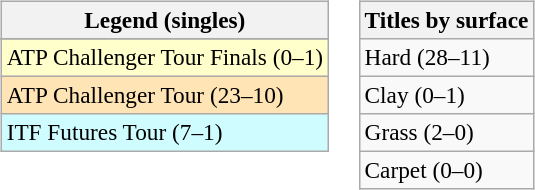<table>
<tr valign=top>
<td><br><table class=wikitable style=font-size:97%>
<tr>
<th>Legend (singles)</th>
</tr>
<tr bgcolor=e5d1cb>
</tr>
<tr bgcolor=ffffcc>
<td>ATP Challenger Tour Finals (0–1)</td>
</tr>
<tr bgcolor=moccasin>
<td>ATP Challenger Tour (23–10)</td>
</tr>
<tr bgcolor=cffcff>
<td>ITF Futures Tour (7–1)</td>
</tr>
</table>
</td>
<td><br><table class=wikitable style=font-size:97%>
<tr>
<th>Titles by surface</th>
</tr>
<tr>
<td>Hard (28–11)</td>
</tr>
<tr>
<td>Clay (0–1)</td>
</tr>
<tr>
<td>Grass (2–0)</td>
</tr>
<tr>
<td>Carpet (0–0)</td>
</tr>
</table>
</td>
</tr>
</table>
